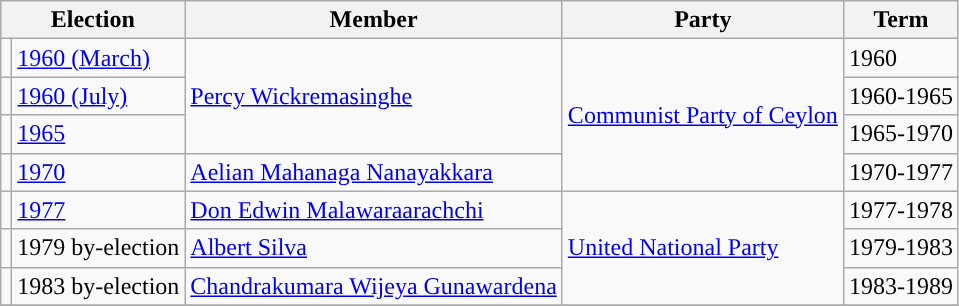<table class="wikitable">
<tr>
<th colspan="2">Election</th>
<th>Member</th>
<th>Party</th>
<th>Term</th>
</tr>
<tr>
<td style="background-color: "></td>
<td><a href='#'>1960 (March)</a></td>
<td rowspan=3><a href='#'>Percy Wickremasinghe</a></td>
<td rowspan=4><a href='#'>Communist Party of Ceylon</a></td>
<td>1960</td>
</tr>
<tr>
<td style="background-color: "></td>
<td><a href='#'>1960 (July)</a></td>
<td>1960-1965</td>
</tr>
<tr>
<td style="background-color: "></td>
<td><a href='#'>1965</a></td>
<td>1965-1970</td>
</tr>
<tr>
<td style="background-color: "></td>
<td><a href='#'>1970</a></td>
<td><a href='#'>Aelian Mahanaga Nanayakkara</a></td>
<td>1970-1977</td>
</tr>
<tr>
<td style="background-color: "></td>
<td><a href='#'>1977</a></td>
<td><a href='#'>Don Edwin Malawaraarachchi</a></td>
<td rowspan=3><a href='#'>United National Party</a></td>
<td>1977-1978</td>
</tr>
<tr>
<td style="background-color: "></td>
<td>1979 by-election</td>
<td><a href='#'>Albert Silva</a></td>
<td>1979-1983</td>
</tr>
<tr>
<td style="background-color: "></td>
<td>1983 by-election</td>
<td><a href='#'>Chandrakumara Wijeya Gunawardena</a></td>
<td>1983-1989</td>
</tr>
<tr>
</tr>
</table>
